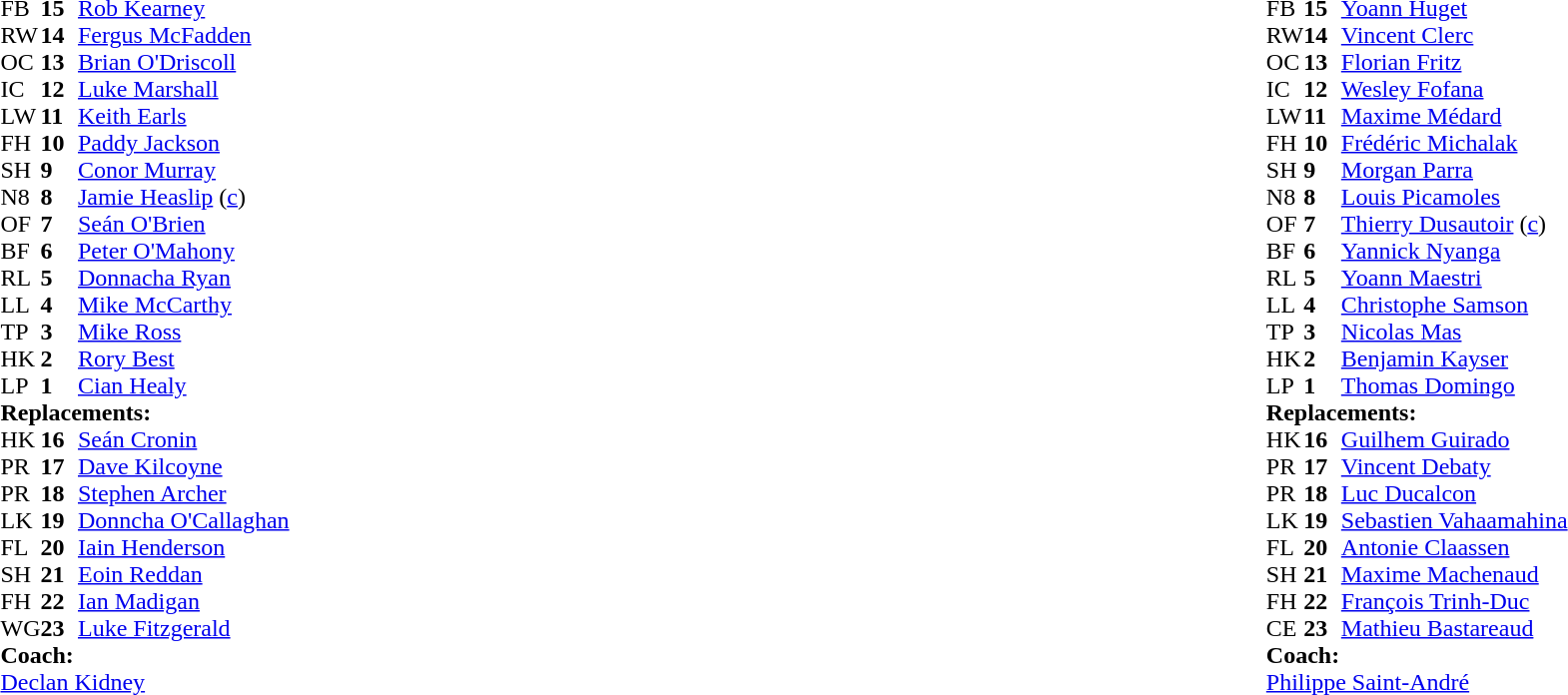<table style="width:100%">
<tr>
<td style="vertical-align:top;width:50%"><br><table cellspacing="0" cellpadding="0">
<tr>
<th width="25"></th>
<th width="25"></th>
</tr>
<tr>
<td>FB</td>
<td><strong>15</strong></td>
<td><a href='#'>Rob Kearney</a></td>
</tr>
<tr>
<td>RW</td>
<td><strong>14</strong></td>
<td><a href='#'>Fergus McFadden</a></td>
<td></td>
<td></td>
</tr>
<tr>
<td>OC</td>
<td><strong>13</strong></td>
<td><a href='#'>Brian O'Driscoll</a></td>
<td></td>
<td></td>
<td></td>
<td></td>
</tr>
<tr>
<td>IC</td>
<td><strong>12</strong></td>
<td><a href='#'>Luke Marshall</a></td>
<td></td>
<td></td>
</tr>
<tr>
<td>LW</td>
<td><strong>11</strong></td>
<td><a href='#'>Keith Earls</a></td>
</tr>
<tr>
<td>FH</td>
<td><strong>10</strong></td>
<td><a href='#'>Paddy Jackson</a></td>
</tr>
<tr>
<td>SH</td>
<td><strong>9</strong></td>
<td><a href='#'>Conor Murray</a></td>
<td></td>
<td></td>
<td></td>
<td></td>
</tr>
<tr>
<td>N8</td>
<td><strong>8</strong></td>
<td><a href='#'>Jamie Heaslip</a> (<a href='#'>c</a>)</td>
</tr>
<tr>
<td>OF</td>
<td><strong>7</strong></td>
<td><a href='#'>Seán O'Brien</a></td>
</tr>
<tr>
<td>BF</td>
<td><strong>6</strong></td>
<td><a href='#'>Peter O'Mahony</a></td>
<td></td>
<td></td>
</tr>
<tr>
<td>RL</td>
<td><strong>5</strong></td>
<td><a href='#'>Donnacha Ryan</a></td>
<td></td>
<td></td>
</tr>
<tr>
<td>LL</td>
<td><strong>4</strong></td>
<td><a href='#'>Mike McCarthy</a></td>
</tr>
<tr>
<td>TP</td>
<td><strong>3</strong></td>
<td><a href='#'>Mike Ross</a></td>
</tr>
<tr>
<td>HK</td>
<td><strong>2</strong></td>
<td><a href='#'>Rory Best</a></td>
</tr>
<tr>
<td>LP</td>
<td><strong>1</strong></td>
<td><a href='#'>Cian Healy</a></td>
</tr>
<tr>
<td colspan=3><strong>Replacements:</strong></td>
</tr>
<tr>
<td>HK</td>
<td><strong>16</strong></td>
<td><a href='#'>Seán Cronin</a></td>
<td></td>
<td></td>
<td></td>
</tr>
<tr>
<td>PR</td>
<td><strong>17</strong></td>
<td><a href='#'>Dave Kilcoyne</a></td>
</tr>
<tr>
<td>PR</td>
<td><strong>18</strong></td>
<td><a href='#'>Stephen Archer</a></td>
</tr>
<tr>
<td>LK</td>
<td><strong>19</strong></td>
<td><a href='#'>Donncha O'Callaghan</a></td>
<td></td>
<td></td>
</tr>
<tr>
<td>FL</td>
<td><strong>20</strong></td>
<td><a href='#'>Iain Henderson</a></td>
<td></td>
<td></td>
</tr>
<tr>
<td>SH</td>
<td><strong>21</strong></td>
<td><a href='#'>Eoin Reddan</a></td>
<td></td>
<td></td>
<td></td>
</tr>
<tr>
<td>FH</td>
<td><strong>22</strong></td>
<td><a href='#'>Ian Madigan</a></td>
<td></td>
<td></td>
</tr>
<tr>
<td>WG</td>
<td><strong>23</strong></td>
<td><a href='#'>Luke Fitzgerald</a></td>
<td></td>
<td></td>
</tr>
<tr>
<td colspan=3><strong>Coach:</strong></td>
</tr>
<tr>
<td colspan="4"> <a href='#'>Declan Kidney</a></td>
</tr>
</table>
</td>
<td valign="top"></td>
<td style="vertical-align:top;width:50%"><br><table cellspacing="0" cellpadding="0" style="margin:auto">
<tr>
<th width="25"></th>
<th width="25"></th>
</tr>
<tr>
<td>FB</td>
<td><strong>15</strong></td>
<td><a href='#'>Yoann Huget</a></td>
</tr>
<tr>
<td>RW</td>
<td><strong>14</strong></td>
<td><a href='#'>Vincent Clerc</a></td>
</tr>
<tr>
<td>OC</td>
<td><strong>13</strong></td>
<td><a href='#'>Florian Fritz</a></td>
<td></td>
<td colspan="2"></td>
<td></td>
</tr>
<tr>
<td>IC</td>
<td><strong>12</strong></td>
<td><a href='#'>Wesley Fofana</a></td>
</tr>
<tr>
<td>LW</td>
<td><strong>11</strong></td>
<td><a href='#'>Maxime Médard</a></td>
</tr>
<tr>
<td>FH</td>
<td><strong>10</strong></td>
<td><a href='#'>Frédéric Michalak</a></td>
</tr>
<tr>
<td>SH</td>
<td><strong>9</strong></td>
<td><a href='#'>Morgan Parra</a></td>
</tr>
<tr>
<td>N8</td>
<td><strong>8</strong></td>
<td><a href='#'>Louis Picamoles</a></td>
</tr>
<tr>
<td>OF</td>
<td><strong>7</strong></td>
<td><a href='#'>Thierry Dusautoir</a> (<a href='#'>c</a>)</td>
</tr>
<tr>
<td>BF</td>
<td><strong>6</strong></td>
<td><a href='#'>Yannick Nyanga</a></td>
<td></td>
<td></td>
</tr>
<tr>
<td>RL</td>
<td><strong>5</strong></td>
<td><a href='#'>Yoann Maestri</a></td>
<td></td>
<td></td>
</tr>
<tr>
<td>LL</td>
<td><strong>4</strong></td>
<td><a href='#'>Christophe Samson</a></td>
</tr>
<tr>
<td>TP</td>
<td><strong>3</strong></td>
<td><a href='#'>Nicolas Mas</a></td>
</tr>
<tr>
<td>HK</td>
<td><strong>2</strong></td>
<td><a href='#'>Benjamin Kayser</a></td>
<td></td>
<td></td>
</tr>
<tr>
<td>LP</td>
<td><strong>1</strong></td>
<td><a href='#'>Thomas Domingo</a></td>
<td></td>
<td></td>
</tr>
<tr>
<td colspan=3><strong>Replacements:</strong></td>
</tr>
<tr>
<td>HK</td>
<td><strong>16</strong></td>
<td><a href='#'>Guilhem Guirado</a></td>
<td></td>
<td></td>
</tr>
<tr>
<td>PR</td>
<td><strong>17</strong></td>
<td><a href='#'>Vincent Debaty</a></td>
<td></td>
<td></td>
</tr>
<tr>
<td>PR</td>
<td><strong>18</strong></td>
<td><a href='#'>Luc Ducalcon</a></td>
</tr>
<tr>
<td>LK</td>
<td><strong>19</strong></td>
<td><a href='#'>Sebastien Vahaamahina</a></td>
<td></td>
<td></td>
</tr>
<tr>
<td>FL</td>
<td><strong>20</strong></td>
<td><a href='#'>Antonie Claassen</a></td>
<td></td>
<td></td>
</tr>
<tr>
<td>SH</td>
<td><strong>21</strong></td>
<td><a href='#'>Maxime Machenaud</a></td>
</tr>
<tr>
<td>FH</td>
<td><strong>22</strong></td>
<td><a href='#'>François Trinh-Duc</a></td>
</tr>
<tr>
<td>CE</td>
<td><strong>23</strong></td>
<td><a href='#'>Mathieu Bastareaud</a></td>
<td></td>
<td></td>
<td></td>
<td></td>
</tr>
<tr>
<td colspan=3><strong>Coach:</strong></td>
</tr>
<tr>
<td colspan="4"> <a href='#'>Philippe Saint-André</a></td>
</tr>
</table>
</td>
</tr>
</table>
